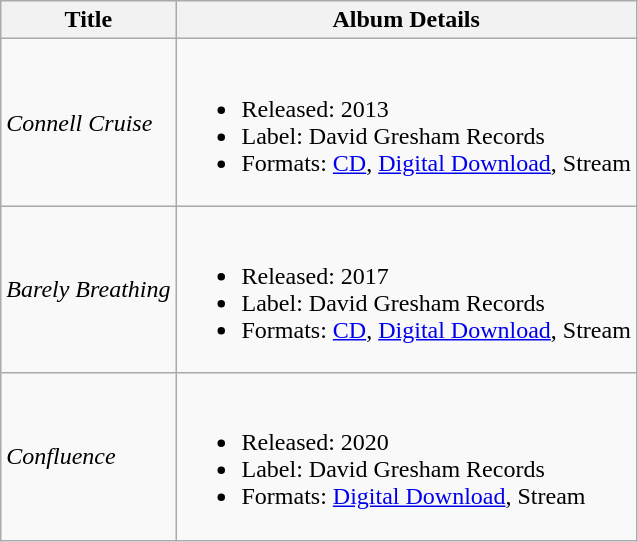<table class="wikitable">
<tr>
<th>Title</th>
<th>Album Details</th>
</tr>
<tr>
<td><em>Connell Cruise</em></td>
<td><br><ul><li>Released: 2013</li><li>Label: David Gresham Records</li><li>Formats: <a href='#'>CD</a>, <a href='#'>Digital Download</a>, Stream</li></ul></td>
</tr>
<tr>
<td><em>Barely Breathing</em></td>
<td><br><ul><li>Released: 2017</li><li>Label: David Gresham Records</li><li>Formats: <a href='#'>CD</a>, <a href='#'>Digital Download</a>, Stream</li></ul></td>
</tr>
<tr>
<td><em>Confluence</em></td>
<td><br><ul><li>Released: 2020</li><li>Label: David Gresham Records</li><li>Formats: <a href='#'>Digital Download</a>, Stream</li></ul></td>
</tr>
</table>
